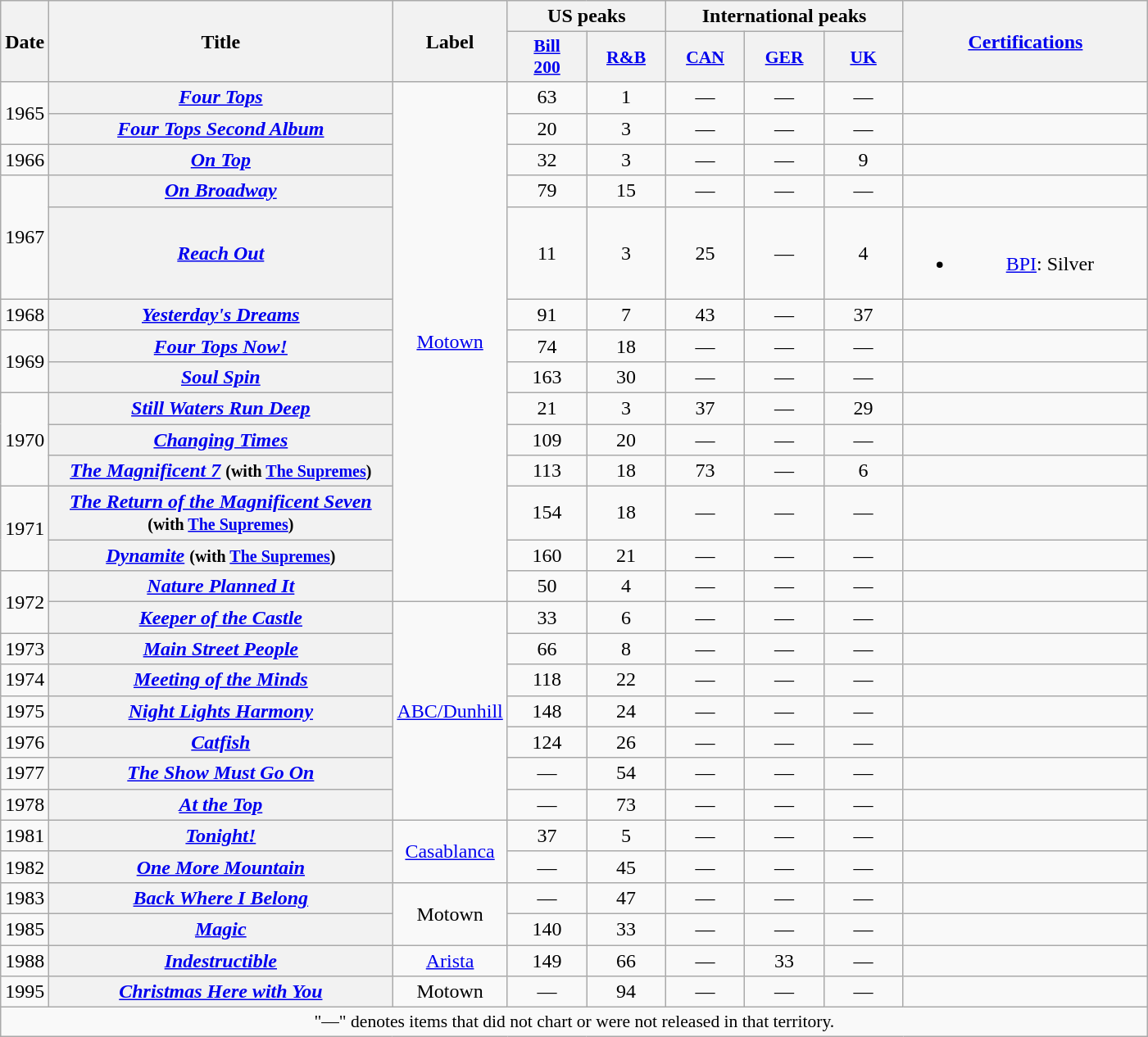<table class="wikitable plainrowheaders" style="text-align:center;">
<tr>
<th scope="col" rowspan="2" style="width:2em;">Date</th>
<th scope="col" rowspan="2" style="width:17em;">Title</th>
<th scope="col" rowspan="2">Label</th>
<th scope="col" colspan="2">US peaks</th>
<th scope="col" colspan="3">International peaks</th>
<th rowspan="2" style="width:12em;"><a href='#'>Certifications</a></th>
</tr>
<tr>
<th scope="col" style="width:4em;font-size:90%;"><a href='#'>Bill<br>200</a></th>
<th scope="col" style="width:4em;font-size:90%;"><a href='#'>R&B</a></th>
<th scope="col" style="width:4em;font-size:90%;"><a href='#'>CAN</a><br></th>
<th scope="col" style="width:4em;font-size:90%;"><a href='#'>GER</a><br></th>
<th scope="col" style="width:4em;font-size:90%;"><a href='#'>UK</a><br></th>
</tr>
<tr>
<td rowspan="2">1965</td>
<th scope="row"><em><a href='#'>Four Tops</a></em></th>
<td rowspan="14"><a href='#'>Motown</a></td>
<td>63</td>
<td>1</td>
<td>—</td>
<td>—</td>
<td>—</td>
<td></td>
</tr>
<tr>
<th scope="row"><em><a href='#'>Four Tops Second Album</a></em></th>
<td>20</td>
<td>3</td>
<td>—</td>
<td>—</td>
<td>—</td>
<td></td>
</tr>
<tr>
<td>1966</td>
<th scope="row"><em><a href='#'>On Top</a></em></th>
<td>32</td>
<td>3</td>
<td>—</td>
<td>—</td>
<td>9</td>
<td></td>
</tr>
<tr>
<td rowspan="2">1967</td>
<th scope="row"><em><a href='#'>On Broadway</a></em></th>
<td>79</td>
<td>15</td>
<td>—</td>
<td>—</td>
<td>—</td>
<td></td>
</tr>
<tr>
<th scope="row"><em><a href='#'>Reach Out</a></em></th>
<td>11</td>
<td>3</td>
<td>25</td>
<td>—</td>
<td>4</td>
<td><br><ul><li><a href='#'>BPI</a>: Silver</li></ul></td>
</tr>
<tr>
<td>1968</td>
<th scope="row"><em><a href='#'>Yesterday's Dreams</a></em></th>
<td>91</td>
<td>7</td>
<td>43</td>
<td>—</td>
<td>37</td>
<td></td>
</tr>
<tr>
<td rowspan="2">1969</td>
<th scope="row"><em><a href='#'>Four Tops Now!</a></em></th>
<td>74</td>
<td>18</td>
<td>—</td>
<td>—</td>
<td>—</td>
<td></td>
</tr>
<tr>
<th scope="row"><em><a href='#'>Soul Spin</a></em></th>
<td>163</td>
<td>30</td>
<td>—</td>
<td>—</td>
<td>—</td>
<td></td>
</tr>
<tr>
<td rowspan="3">1970</td>
<th scope="row"><em><a href='#'>Still Waters Run Deep</a></em></th>
<td>21</td>
<td>3</td>
<td>37</td>
<td>—</td>
<td>29</td>
<td></td>
</tr>
<tr>
<th scope="row"><em><a href='#'>Changing Times</a></em></th>
<td>109</td>
<td>20</td>
<td>—</td>
<td>—</td>
<td>—</td>
<td></td>
</tr>
<tr>
<th scope="row"><em><a href='#'>The Magnificent 7</a></em> <small>(with <a href='#'>The Supremes</a>)</small></th>
<td>113</td>
<td>18</td>
<td>73</td>
<td>—</td>
<td>6</td>
<td></td>
</tr>
<tr>
<td rowspan="2">1971</td>
<th scope="row"><em><a href='#'>The Return of the Magnificent Seven</a></em><br><small>(with <a href='#'>The Supremes</a>)</small></th>
<td>154</td>
<td>18</td>
<td>—</td>
<td>—</td>
<td>—</td>
<td></td>
</tr>
<tr>
<th scope="row"><em><a href='#'>Dynamite</a></em> <small>(with <a href='#'>The Supremes</a>)</small></th>
<td>160</td>
<td>21</td>
<td>—</td>
<td>—</td>
<td>—</td>
<td></td>
</tr>
<tr>
<td rowspan="2">1972</td>
<th scope="row"><em><a href='#'>Nature Planned It</a></em></th>
<td>50</td>
<td>4</td>
<td>—</td>
<td>—</td>
<td>—</td>
<td></td>
</tr>
<tr>
<th scope="row"><em><a href='#'>Keeper of the Castle</a></em></th>
<td rowspan="7"><a href='#'>ABC/Dunhill</a></td>
<td>33</td>
<td>6</td>
<td>—</td>
<td>—</td>
<td>—</td>
<td></td>
</tr>
<tr>
<td>1973</td>
<th scope="row"><em><a href='#'>Main Street People</a></em></th>
<td>66</td>
<td>8</td>
<td>—</td>
<td>—</td>
<td>—</td>
<td></td>
</tr>
<tr>
<td>1974</td>
<th scope="row"><em><a href='#'>Meeting of the Minds</a></em></th>
<td>118</td>
<td>22</td>
<td>—</td>
<td>—</td>
<td>—</td>
<td></td>
</tr>
<tr>
<td>1975</td>
<th scope="row"><em><a href='#'>Night Lights Harmony</a></em></th>
<td>148</td>
<td>24</td>
<td>—</td>
<td>—</td>
<td>—</td>
<td></td>
</tr>
<tr>
<td>1976</td>
<th scope="row"><em><a href='#'>Catfish</a></em></th>
<td>124</td>
<td>26</td>
<td>—</td>
<td>—</td>
<td>—</td>
<td></td>
</tr>
<tr>
<td>1977</td>
<th scope="row"><em><a href='#'>The Show Must Go On</a></em></th>
<td>—</td>
<td>54</td>
<td>—</td>
<td>—</td>
<td>—</td>
<td></td>
</tr>
<tr>
<td>1978</td>
<th scope="row"><em><a href='#'>At the Top</a></em></th>
<td>—</td>
<td>73</td>
<td>—</td>
<td>—</td>
<td>—</td>
<td></td>
</tr>
<tr>
<td>1981</td>
<th scope="row"><em><a href='#'>Tonight!</a></em></th>
<td rowspan="2"><a href='#'>Casablanca</a></td>
<td>37</td>
<td>5</td>
<td>—</td>
<td>—</td>
<td>—</td>
<td></td>
</tr>
<tr>
<td>1982</td>
<th scope="row"><em><a href='#'>One More Mountain</a></em></th>
<td>—</td>
<td>45</td>
<td>—</td>
<td>—</td>
<td>—</td>
<td></td>
</tr>
<tr>
<td>1983</td>
<th scope="row"><em><a href='#'>Back Where I Belong</a></em></th>
<td rowspan="2">Motown</td>
<td>—</td>
<td>47</td>
<td>—</td>
<td>—</td>
<td>—</td>
<td></td>
</tr>
<tr>
<td>1985</td>
<th scope="row"><em><a href='#'>Magic</a></em></th>
<td>140</td>
<td>33</td>
<td>—</td>
<td>—</td>
<td>—</td>
<td></td>
</tr>
<tr>
<td>1988</td>
<th scope="row"><em><a href='#'>Indestructible</a></em></th>
<td><a href='#'>Arista</a></td>
<td>149</td>
<td>66</td>
<td>—</td>
<td>33</td>
<td>—</td>
</tr>
<tr>
<td>1995</td>
<th scope="row"><em><a href='#'>Christmas Here with You</a></em></th>
<td>Motown</td>
<td>—</td>
<td>94</td>
<td>—</td>
<td>—</td>
<td>—</td>
<td></td>
</tr>
<tr>
<td align="center" colspan="15" style="font-size:90%">"—" denotes items that did not chart or were not released in that territory.</td>
</tr>
</table>
